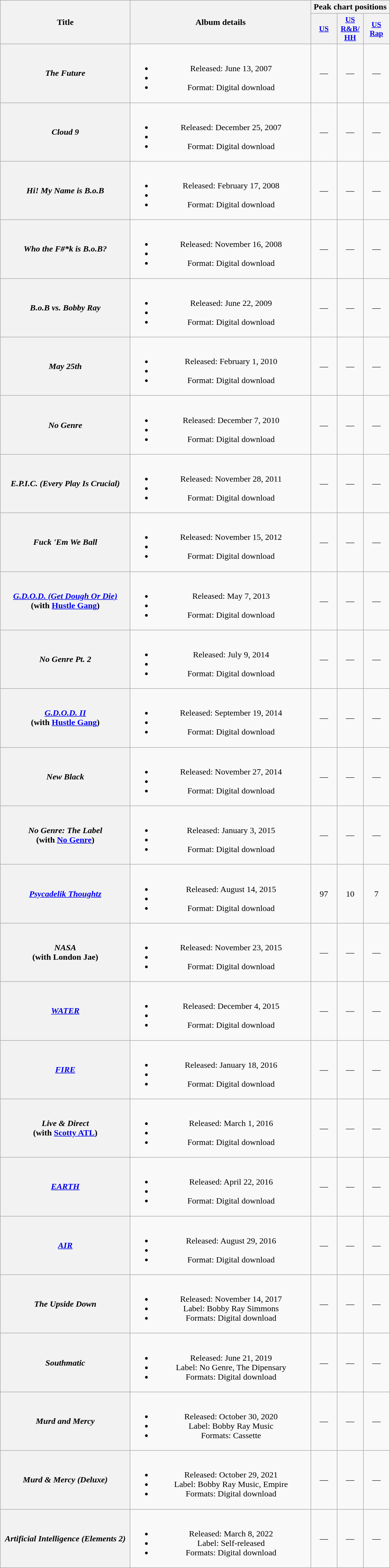<table class="wikitable plainrowheaders" style="text-align:center;">
<tr>
<th scope="col" rowspan="2" style="width:15em;">Title</th>
<th scope="col" rowspan="2" style="width:21em;">Album details</th>
<th scope="col" colspan="3">Peak chart positions</th>
</tr>
<tr>
<th scope="col" style="width:3em;font-size:90%;"><a href='#'>US</a><br></th>
<th scope="col" style="width:3em;font-size:90%;"><a href='#'>US<br>R&B/<br>HH</a><br></th>
<th scope="col" style="width:3em;font-size:90%;"><a href='#'>US Rap</a><br></th>
</tr>
<tr>
<th scope="row"><em>The Future</em></th>
<td><br><ul><li>Released: June 13, 2007</li><li></li><li>Format: Digital download</li></ul></td>
<td>—</td>
<td>—</td>
<td>—</td>
</tr>
<tr>
<th scope="row"><em>Cloud 9</em></th>
<td><br><ul><li>Released: December 25, 2007</li><li></li><li>Format: Digital download</li></ul></td>
<td>—</td>
<td>—</td>
<td>—</td>
</tr>
<tr>
<th scope="row"><em>Hi! My Name is B.o.B</em></th>
<td><br><ul><li>Released: February 17, 2008</li><li></li><li>Format: Digital download</li></ul></td>
<td>—</td>
<td>—</td>
<td>—</td>
</tr>
<tr>
<th scope="row"><em>Who the F#*k is B.o.B?</em></th>
<td><br><ul><li>Released: November 16, 2008</li><li></li><li>Format: Digital download</li></ul></td>
<td>—</td>
<td>—</td>
<td>—</td>
</tr>
<tr>
<th scope="row"><em>B.o.B vs. Bobby Ray</em></th>
<td><br><ul><li>Released: June 22, 2009</li><li></li><li>Format: Digital download</li></ul></td>
<td>—</td>
<td>—</td>
<td>—</td>
</tr>
<tr>
<th scope="row"><em>May 25th</em></th>
<td><br><ul><li>Released: February 1, 2010</li><li></li><li>Format: Digital download</li></ul></td>
<td>—</td>
<td>—</td>
<td>—</td>
</tr>
<tr>
<th scope="row"><em>No Genre</em></th>
<td><br><ul><li>Released: December 7, 2010</li><li></li><li>Format: Digital download</li></ul></td>
<td>—</td>
<td>—</td>
<td>—</td>
</tr>
<tr>
<th scope="row"><em>E.P.I.C. (Every Play Is Crucial)</em></th>
<td><br><ul><li>Released: November 28, 2011</li><li></li><li>Format: Digital download</li></ul></td>
<td>—</td>
<td>—</td>
<td>—</td>
</tr>
<tr>
<th scope="row"><em>Fuck 'Em We Ball</em></th>
<td><br><ul><li>Released: November 15, 2012</li><li></li><li>Format: Digital download</li></ul></td>
<td>—</td>
<td>—</td>
<td>—</td>
</tr>
<tr>
<th scope="row"><em><a href='#'>G.D.O.D. (Get Dough Or Die)</a></em><br><span>(with <a href='#'>Hustle Gang</a>)</span></th>
<td><br><ul><li>Released: May 7, 2013</li><li></li><li>Format: Digital download</li></ul></td>
<td>—</td>
<td>—</td>
<td>—</td>
</tr>
<tr>
<th scope="row"><em>No Genre Pt. 2</em></th>
<td><br><ul><li>Released: July 9, 2014</li><li></li><li>Format: Digital download</li></ul></td>
<td>—</td>
<td>—</td>
<td>—</td>
</tr>
<tr>
<th scope="row"><em><a href='#'>G.D.O.D. II</a></em><br><span>(with <a href='#'>Hustle Gang</a>)</span></th>
<td><br><ul><li>Released: September 19, 2014</li><li></li><li>Format: Digital download</li></ul></td>
<td>—</td>
<td>—</td>
<td>—</td>
</tr>
<tr>
<th scope="row"><em>New Black</em></th>
<td><br><ul><li>Released: November 27, 2014</li><li></li><li>Format: Digital download</li></ul></td>
<td>—</td>
<td>—</td>
<td>—</td>
</tr>
<tr>
<th scope="row"><em>No Genre: The Label</em><br><span>(with <a href='#'>No Genre</a>)</span></th>
<td><br><ul><li>Released: January 3, 2015</li><li></li><li>Format: Digital download</li></ul></td>
<td>—</td>
<td>—</td>
<td>—</td>
</tr>
<tr>
<th scope="row"><em><a href='#'>Psycadelik Thoughtz</a></em></th>
<td><br><ul><li>Released: August 14, 2015</li><li></li><li>Format: Digital download</li></ul></td>
<td>97</td>
<td>10</td>
<td>7</td>
</tr>
<tr>
<th scope="row"><em>NASA</em><br><span>(with London Jae)</span></th>
<td><br><ul><li>Released: November 23, 2015</li><li></li><li>Format: Digital download</li></ul></td>
<td>—</td>
<td>—</td>
<td>—</td>
</tr>
<tr>
<th scope="row"><em><a href='#'>WATER</a></em></th>
<td><br><ul><li>Released: December 4, 2015</li><li></li><li>Format: Digital download</li></ul></td>
<td>—</td>
<td>—</td>
<td>—</td>
</tr>
<tr>
<th scope="row"><em><a href='#'>FIRE</a></em></th>
<td><br><ul><li>Released: January 18, 2016</li><li></li><li>Format: Digital download</li></ul></td>
<td>—</td>
<td>—</td>
<td>—</td>
</tr>
<tr>
<th scope="row"><em>Live & Direct</em><br><span>(with <a href='#'>Scotty ATL</a>)</span></th>
<td><br><ul><li>Released: March 1, 2016</li><li></li><li>Format: Digital download</li></ul></td>
<td>—</td>
<td>—</td>
<td>—</td>
</tr>
<tr>
<th scope="row"><em><a href='#'>EARTH</a></em></th>
<td><br><ul><li>Released: April 22, 2016</li><li></li><li>Format: Digital download</li></ul></td>
<td>—</td>
<td>—</td>
<td>—</td>
</tr>
<tr>
<th scope="row"><em><a href='#'>AIR</a></em></th>
<td><br><ul><li>Released: August 29, 2016</li><li></li><li>Format: Digital download</li></ul></td>
<td>—</td>
<td>—</td>
<td>—</td>
</tr>
<tr>
<th scope="row"><em>The Upside Down</em></th>
<td><br><ul><li>Released: November 14, 2017</li><li>Label: Bobby Ray Simmons</li><li>Formats: Digital download</li></ul></td>
<td>—</td>
<td>—</td>
<td>—</td>
</tr>
<tr>
<th scope="row"><em>Southmatic</em></th>
<td><br><ul><li>Released: June 21, 2019</li><li>Label: No Genre, The Dipensary</li><li>Formats: Digital download</li></ul></td>
<td>—</td>
<td>—</td>
<td>—</td>
</tr>
<tr>
<th scope="row"><em>Murd and Mercy</em></th>
<td><br><ul><li>Released: October 30, 2020</li><li>Label: Bobby Ray Music</li><li>Formats: Cassette</li></ul></td>
<td>—</td>
<td>—</td>
<td>—</td>
</tr>
<tr>
<th scope="row"><em>Murd & Mercy (Deluxe)</em></th>
<td><br><ul><li>Released: October 29, 2021</li><li>Label: Bobby Ray Music, Empire</li><li>Formats: Digital download</li></ul></td>
<td>—</td>
<td>—</td>
<td>—</td>
</tr>
<tr>
<th scope="row"><em>Artificial Intelligence (Elements 2)</em></th>
<td><br><ul><li>Released: March 8, 2022</li><li>Label: Self-released</li><li>Formats: Digital download</li></ul></td>
<td>—</td>
<td>—</td>
<td>—</td>
</tr>
</table>
